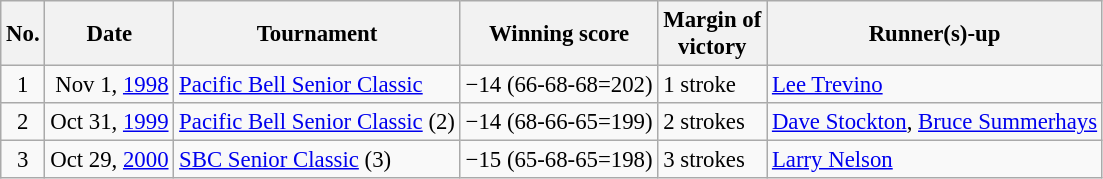<table class="wikitable" style="font-size:95%;">
<tr>
<th>No.</th>
<th>Date</th>
<th>Tournament</th>
<th>Winning score</th>
<th>Margin of<br>victory</th>
<th>Runner(s)-up</th>
</tr>
<tr>
<td align=center>1</td>
<td align=right>Nov 1, <a href='#'>1998</a></td>
<td><a href='#'>Pacific Bell Senior Classic</a></td>
<td>−14 (66-68-68=202)</td>
<td>1 stroke</td>
<td> <a href='#'>Lee Trevino</a></td>
</tr>
<tr>
<td align=center>2</td>
<td align=right>Oct 31, <a href='#'>1999</a></td>
<td><a href='#'>Pacific Bell Senior Classic</a> (2)</td>
<td>−14 (68-66-65=199)</td>
<td>2 strokes</td>
<td> <a href='#'>Dave Stockton</a>,  <a href='#'>Bruce Summerhays</a></td>
</tr>
<tr>
<td align=center>3</td>
<td align=right>Oct 29, <a href='#'>2000</a></td>
<td><a href='#'>SBC Senior Classic</a> (3)</td>
<td>−15 (65-68-65=198)</td>
<td>3 strokes</td>
<td> <a href='#'>Larry Nelson</a></td>
</tr>
</table>
